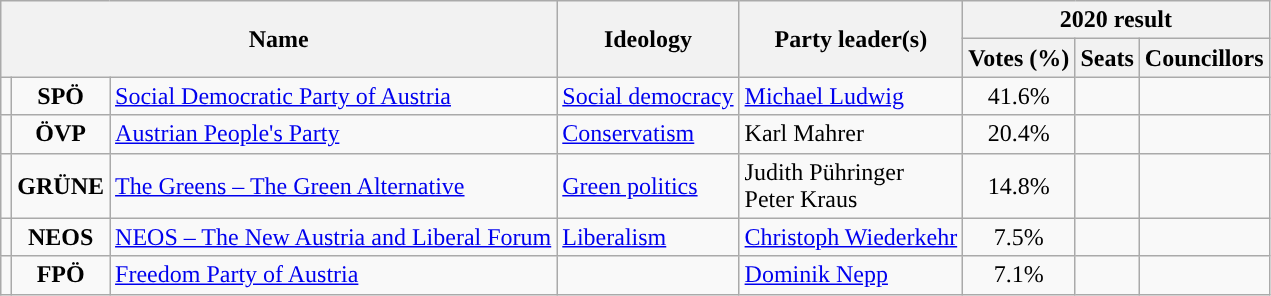<table class="wikitable">
<tr>
<th colspan="3" rowspan="2">Name</th>
<th rowspan="2">Ideology</th>
<th rowspan="2">Party leader(s)</th>
<th colspan="3">2020 result</th>
</tr>
<tr>
<th>Votes (%)</th>
<th>Seats</th>
<th>Councillors</th>
</tr>
<tr>
<td style="background:"></td>
<td style="text-align:center;"><strong>SPÖ</strong></td>
<td><a href='#'>Social Democratic Party of Austria</a> <br> </td>
<td><a href='#'>Social democracy</a></td>
<td><a href='#'>Michael Ludwig</a></td>
<td style="text-align:center;">41.6%</td>
<td></td>
<td></td>
</tr>
<tr>
<td style="background:"></td>
<td style="text-align:center;"><strong>ÖVP</strong></td>
<td><a href='#'>Austrian People's Party</a> <br> </td>
<td><a href='#'>Conservatism</a></td>
<td>Karl Mahrer</td>
<td style="text-align:center;">20.4%</td>
<td></td>
<td></td>
</tr>
<tr>
<td style="background:"></td>
<td style="text-align:center;"><strong>GRÜNE</strong></td>
<td><a href='#'>The Greens – The Green Alternative</a> <br> </td>
<td><a href='#'>Green politics</a></td>
<td>Judith Pühringer <br> Peter Kraus</td>
<td style="text-align:center;">14.8%</td>
<td></td>
<td></td>
</tr>
<tr>
<td style="background:"></td>
<td style="text-align:center;"><strong>NEOS</strong></td>
<td><a href='#'>NEOS – The New Austria and Liberal Forum</a> <br> </td>
<td><a href='#'>Liberalism</a></td>
<td><a href='#'>Christoph Wiederkehr</a></td>
<td style="text-align:center;">7.5%</td>
<td></td>
<td></td>
</tr>
<tr>
<td style="background:"></td>
<td style="text-align:center;"><strong>FPÖ</strong></td>
<td><a href='#'>Freedom Party of Austria</a> <br> </td>
<td></td>
<td><a href='#'>Dominik Nepp</a></td>
<td style="text-align:center;">7.1%</td>
<td></td>
<td></td>
</tr>
</table>
